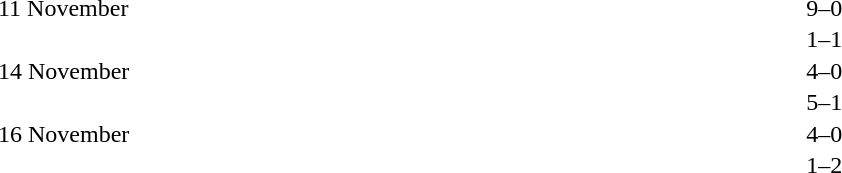<table cellspacing=1 width=70%>
<tr>
<th width=25%></th>
<th width=30%></th>
<th width=15%></th>
<th width=30%></th>
</tr>
<tr>
<td>11 November</td>
<td align=right></td>
<td align=center>9–0</td>
<td></td>
</tr>
<tr>
<td></td>
<td align=right></td>
<td align=center>1–1</td>
<td></td>
</tr>
<tr>
<td>14 November</td>
<td align=right></td>
<td align=center>4–0</td>
<td></td>
</tr>
<tr>
<td></td>
<td align=right></td>
<td align=center>5–1</td>
<td></td>
</tr>
<tr>
<td>16 November</td>
<td align=right></td>
<td align=center>4–0</td>
<td></td>
</tr>
<tr>
<td></td>
<td align=right></td>
<td align=center>1–2</td>
<td></td>
</tr>
</table>
